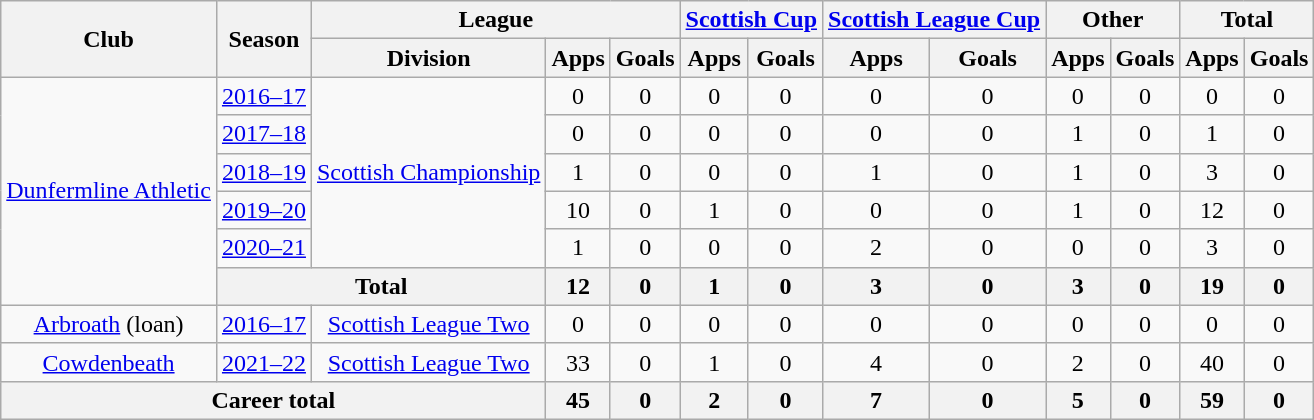<table class="wikitable" style="text-align:center">
<tr>
<th rowspan="2">Club</th>
<th rowspan="2">Season</th>
<th colspan="3">League</th>
<th colspan="2"><a href='#'>Scottish Cup</a></th>
<th colspan="2"><a href='#'>Scottish League Cup</a></th>
<th colspan="2">Other</th>
<th colspan="2">Total</th>
</tr>
<tr>
<th>Division</th>
<th>Apps</th>
<th>Goals</th>
<th>Apps</th>
<th>Goals</th>
<th>Apps</th>
<th>Goals</th>
<th>Apps</th>
<th>Goals</th>
<th>Apps</th>
<th>Goals</th>
</tr>
<tr>
<td rowspan=6><a href='#'>Dunfermline Athletic</a></td>
<td><a href='#'>2016–17</a></td>
<td rowspan=5><a href='#'>Scottish Championship</a></td>
<td>0</td>
<td>0</td>
<td>0</td>
<td>0</td>
<td>0</td>
<td>0</td>
<td>0</td>
<td>0</td>
<td>0</td>
<td>0</td>
</tr>
<tr>
<td><a href='#'>2017–18</a></td>
<td>0</td>
<td>0</td>
<td>0</td>
<td>0</td>
<td>0</td>
<td>0</td>
<td>1</td>
<td>0</td>
<td>1</td>
<td>0</td>
</tr>
<tr>
<td><a href='#'>2018–19</a></td>
<td>1</td>
<td>0</td>
<td>0</td>
<td>0</td>
<td>1</td>
<td>0</td>
<td>1</td>
<td>0</td>
<td>3</td>
<td>0</td>
</tr>
<tr>
<td><a href='#'>2019–20</a></td>
<td>10</td>
<td>0</td>
<td>1</td>
<td>0</td>
<td>0</td>
<td>0</td>
<td>1</td>
<td>0</td>
<td>12</td>
<td>0</td>
</tr>
<tr>
<td><a href='#'>2020–21</a></td>
<td>1</td>
<td>0</td>
<td>0</td>
<td>0</td>
<td>2</td>
<td>0</td>
<td>0</td>
<td>0</td>
<td>3</td>
<td>0</td>
</tr>
<tr>
<th colspan=2>Total</th>
<th>12</th>
<th>0</th>
<th>1</th>
<th>0</th>
<th>3</th>
<th>0</th>
<th>3</th>
<th>0</th>
<th>19</th>
<th>0</th>
</tr>
<tr>
<td><a href='#'>Arbroath</a>  (loan)</td>
<td><a href='#'>2016–17</a></td>
<td><a href='#'>Scottish League Two</a></td>
<td>0</td>
<td>0</td>
<td>0</td>
<td>0</td>
<td>0</td>
<td>0</td>
<td>0</td>
<td>0</td>
<td>0</td>
<td>0</td>
</tr>
<tr>
<td><a href='#'>Cowdenbeath</a></td>
<td><a href='#'>2021–22</a></td>
<td><a href='#'>Scottish League Two</a></td>
<td>33</td>
<td>0</td>
<td>1</td>
<td>0</td>
<td>4</td>
<td>0</td>
<td>2</td>
<td>0</td>
<td>40</td>
<td>0</td>
</tr>
<tr>
<th colspan=3>Career total</th>
<th>45</th>
<th>0</th>
<th>2</th>
<th>0</th>
<th>7</th>
<th>0</th>
<th>5</th>
<th>0</th>
<th>59</th>
<th>0</th>
</tr>
</table>
